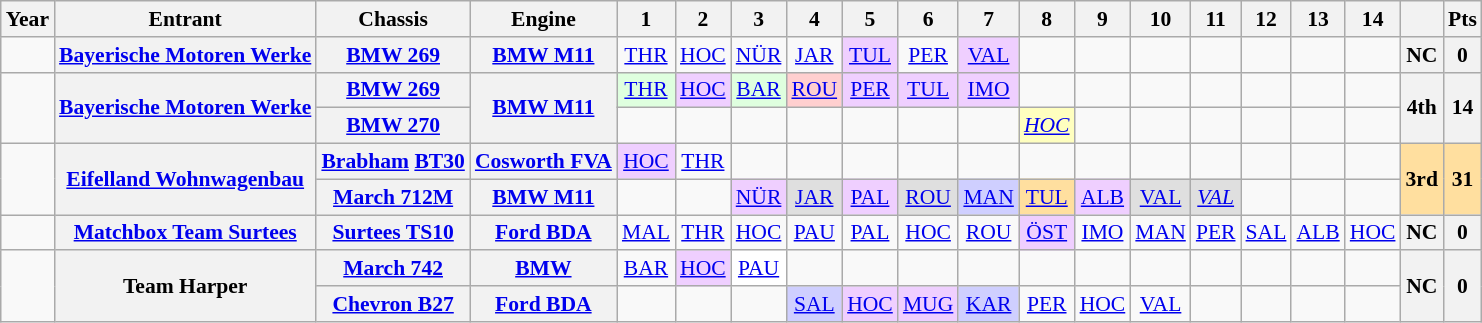<table class="wikitable" style="text-align:center; font-size:90%">
<tr>
<th>Year</th>
<th>Entrant</th>
<th>Chassis</th>
<th>Engine</th>
<th>1</th>
<th>2</th>
<th>3</th>
<th>4</th>
<th>5</th>
<th>6</th>
<th>7</th>
<th>8</th>
<th>9</th>
<th>10</th>
<th>11</th>
<th>12</th>
<th>13</th>
<th>14</th>
<th></th>
<th>Pts</th>
</tr>
<tr>
<td></td>
<th><a href='#'>Bayerische Motoren Werke</a></th>
<th><a href='#'>BMW 269</a></th>
<th><a href='#'>BMW M11</a></th>
<td><a href='#'>THR</a></td>
<td><a href='#'>HOC</a></td>
<td><a href='#'>NÜR</a></td>
<td><a href='#'>JAR</a></td>
<td style="background:#EFCFFF;"><a href='#'>TUL</a><br></td>
<td><a href='#'>PER</a></td>
<td style="background:#EFCFFF;"><a href='#'>VAL</a><br></td>
<td></td>
<td></td>
<td></td>
<td></td>
<td></td>
<td></td>
<td></td>
<th>NC</th>
<th>0</th>
</tr>
<tr>
<td rowspan=2></td>
<th rowspan=2><a href='#'>Bayerische Motoren Werke</a></th>
<th><a href='#'>BMW 269</a></th>
<th rowspan=2><a href='#'>BMW M11</a></th>
<td style="background:#DFFFDF;"><a href='#'>THR</a><br><small></small></td>
<td style="background:#EFCFFF;"><a href='#'>HOC</a><br></td>
<td style="background:#DFFFDF;"><a href='#'>BAR</a><br></td>
<td style="background:#FFCFCF;"><a href='#'>ROU</a><br><small></small></td>
<td style="background:#EFCFFF;"><a href='#'>PER</a><br></td>
<td style="background:#EFCFFF;"><a href='#'>TUL</a><br></td>
<td style="background:#EFCFFF;"><a href='#'>IMO</a><br></td>
<td></td>
<td></td>
<td></td>
<td></td>
<td></td>
<td></td>
<td></td>
<th rowspan=2>4th</th>
<th rowspan=2>14</th>
</tr>
<tr>
<th><a href='#'>BMW 270</a></th>
<td></td>
<td></td>
<td></td>
<td></td>
<td></td>
<td></td>
<td></td>
<td style="background:#ffffbf;"><em><a href='#'>HOC</a></em><br></td>
<td></td>
<td></td>
<td></td>
<td></td>
<td></td>
<td></td>
</tr>
<tr>
<td rowspan=2></td>
<th rowspan=2><a href='#'>Eifelland Wohnwagenbau</a></th>
<th><a href='#'>Brabham</a> <a href='#'>BT30</a></th>
<th><a href='#'>Cosworth FVA</a></th>
<td style="background:#EFCFFF;"><a href='#'>HOC</a><br></td>
<td><a href='#'>THR</a></td>
<td></td>
<td></td>
<td></td>
<td></td>
<td></td>
<td></td>
<td></td>
<td></td>
<td></td>
<td></td>
<td></td>
<td></td>
<th rowspan=2 style="background:#FFDF9F;">3rd</th>
<th rowspan=2 style="background:#FFDF9F;">31</th>
</tr>
<tr>
<th><a href='#'>March 712M</a></th>
<th><a href='#'>BMW M11</a></th>
<td></td>
<td></td>
<td style="background:#EFCFFF;"><a href='#'>NÜR</a><br></td>
<td style="background:#DFDFDF;"><a href='#'>JAR</a><br><small></small></td>
<td style="background:#EFCFFF;"><a href='#'>PAL</a><br></td>
<td style="background:#DFDFDF;"><a href='#'>ROU</a><br></td>
<td style="background:#CFCFFF;"><a href='#'>MAN</a><br></td>
<td style="background:#FFDF9F;"><a href='#'>TUL</a><br></td>
<td style="background:#EFCFFF;"><a href='#'>ALB</a><br></td>
<td style="background:#DFDFDF;"><a href='#'>VAL</a><br></td>
<td style="background:#DFDFDF;"><em><a href='#'>VAL</a></em><br></td>
<td></td>
<td></td>
<td></td>
</tr>
<tr>
<td></td>
<th><a href='#'>Matchbox Team Surtees</a></th>
<th><a href='#'>Surtees TS10</a></th>
<th><a href='#'>Ford BDA</a></th>
<td><a href='#'>MAL</a></td>
<td><a href='#'>THR</a></td>
<td><a href='#'>HOC</a></td>
<td><a href='#'>PAU</a></td>
<td><a href='#'>PAL</a></td>
<td><a href='#'>HOC</a></td>
<td><a href='#'>ROU</a></td>
<td style="background:#EFCFFF;"><a href='#'>ÖST</a><br></td>
<td><a href='#'>IMO</a></td>
<td><a href='#'>MAN</a></td>
<td><a href='#'>PER</a></td>
<td><a href='#'>SAL</a></td>
<td><a href='#'>ALB</a></td>
<td><a href='#'>HOC</a></td>
<th>NC</th>
<th>0</th>
</tr>
<tr>
<td rowspan=2></td>
<th rowspan=2>Team Harper</th>
<th><a href='#'>March 742</a></th>
<th><a href='#'>BMW</a></th>
<td><a href='#'>BAR</a></td>
<td style="background:#EFCFFF;"><a href='#'>HOC</a><br></td>
<td style="background:#FFFFFF;"><a href='#'>PAU</a><br></td>
<td></td>
<td></td>
<td></td>
<td></td>
<td></td>
<td></td>
<td></td>
<td></td>
<td></td>
<td></td>
<td></td>
<th rowspan=2>NC</th>
<th rowspan=2>0</th>
</tr>
<tr>
<th><a href='#'>Chevron B27</a></th>
<th><a href='#'>Ford BDA</a></th>
<td></td>
<td></td>
<td></td>
<td style="background:#CFCFFF;"><a href='#'>SAL</a><br></td>
<td style="background:#EFCFFF;"><a href='#'>HOC</a><br></td>
<td style="background:#EFCFFF;"><a href='#'>MUG</a><br></td>
<td style="background:#CFCFFF;"><a href='#'>KAR</a><br></td>
<td><a href='#'>PER</a></td>
<td><a href='#'>HOC</a></td>
<td><a href='#'>VAL</a></td>
<td></td>
<td></td>
<td></td>
<td></td>
</tr>
</table>
